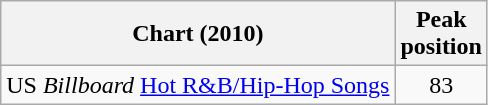<table class="wikitable">
<tr>
<th>Chart (2010)</th>
<th>Peak<br>position</th>
</tr>
<tr>
<td>US <em>Billboard</em> <a href='#'>Hot R&B/Hip-Hop Songs</a></td>
<td style="text-align:center;">83</td>
</tr>
</table>
